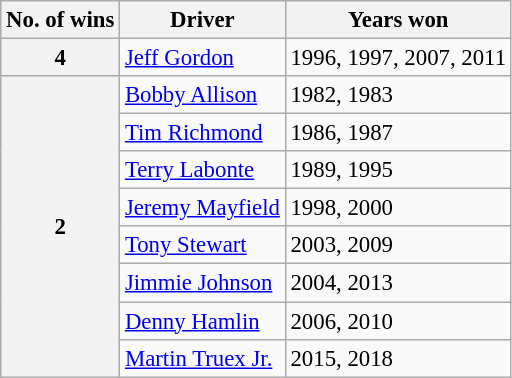<table class="wikitable" style="font-size: 95%;">
<tr>
<th>No. of wins</th>
<th>Driver</th>
<th>Years won</th>
</tr>
<tr>
<th>4</th>
<td><a href='#'>Jeff Gordon</a></td>
<td>1996, 1997, 2007, 2011</td>
</tr>
<tr>
<th rowspan="9">2</th>
<td><a href='#'>Bobby Allison</a></td>
<td>1982, 1983</td>
</tr>
<tr>
<td><a href='#'>Tim Richmond</a></td>
<td>1986, 1987</td>
</tr>
<tr>
<td><a href='#'>Terry Labonte</a></td>
<td>1989, 1995</td>
</tr>
<tr>
<td><a href='#'>Jeremy Mayfield</a></td>
<td>1998, 2000</td>
</tr>
<tr>
<td><a href='#'>Tony Stewart</a></td>
<td>2003, 2009</td>
</tr>
<tr>
<td><a href='#'>Jimmie Johnson</a></td>
<td>2004, 2013</td>
</tr>
<tr>
<td><a href='#'>Denny Hamlin</a></td>
<td>2006, 2010</td>
</tr>
<tr>
<td><a href='#'>Martin Truex Jr.</a></td>
<td>2015, 2018</td>
</tr>
</table>
